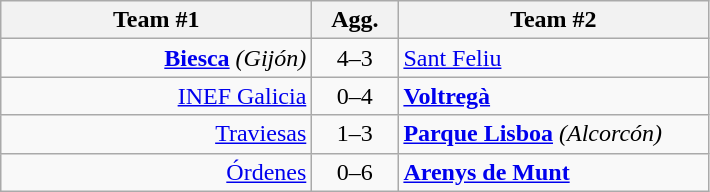<table class=wikitable style="text-align:center">
<tr>
<th width=200>Team #1</th>
<th width=50>Agg.</th>
<th width=200>Team #2</th>
</tr>
<tr>
<td align=right><strong><a href='#'>Biesca</a></strong> <em>(Gijón)</em> </td>
<td align=center>4–3</td>
<td align=left> <a href='#'>Sant Feliu</a></td>
</tr>
<tr>
<td align=right><a href='#'>INEF Galicia</a> </td>
<td align=center>0–4</td>
<td align=left> <strong><a href='#'>Voltregà</a></strong></td>
</tr>
<tr>
<td align=right><a href='#'>Traviesas</a> </td>
<td align=center>1–3</td>
<td align=left> <strong><a href='#'>Parque Lisboa</a></strong> <em>(Alcorcón)</em></td>
</tr>
<tr>
<td align=right><a href='#'>Órdenes</a> </td>
<td align=center>0–6</td>
<td align=left> <strong><a href='#'>Arenys de Munt</a></strong></td>
</tr>
</table>
